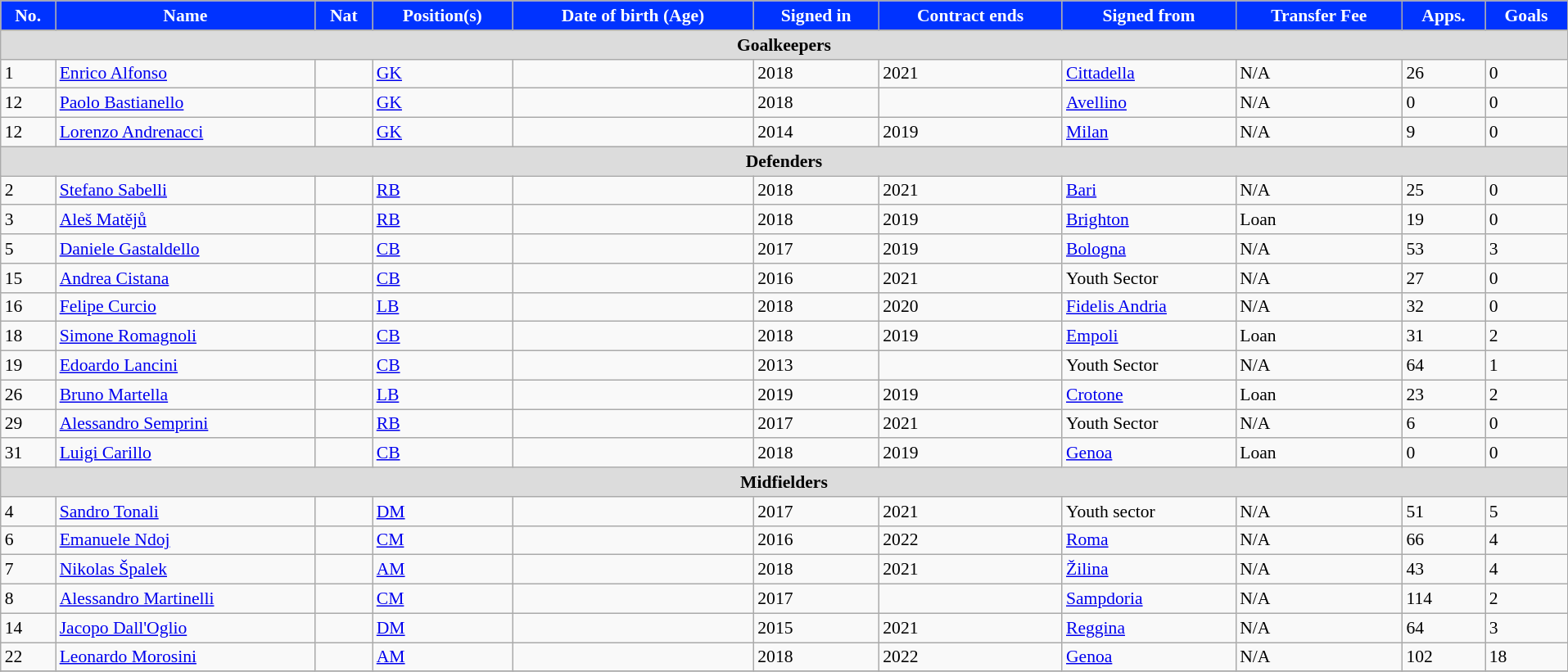<table class="wikitable" style="text-align:left; font-size:90%; width:101%;">
<tr>
<th style="background:#0033FF; color:white; text-align:center;">No.</th>
<th style="background:#0033FF; color:white; text-align:center;">Name</th>
<th style="background:#0033FF; color:white; text-align:center;">Nat</th>
<th style="background:#0033FF; color:white; text-align:center;">Position(s)</th>
<th style="background:#0033FF; color:white; text-align:center;">Date of birth (Age)</th>
<th style="background:#0033FF; color:white; text-align:center;">Signed in</th>
<th style="background:#0033FF; color:white; text-align:center;">Contract ends</th>
<th style="background:#0033FF; color:white; text-align:center;">Signed from</th>
<th style="background:#0033FF; color:white; text-align:center;">Transfer Fee</th>
<th style="background:#0033FF; color:white; text-align:center;">Apps.</th>
<th style="background:#0033FF; color:white; text-align:center;">Goals</th>
</tr>
<tr>
<th colspan=11 style="background:#dcdcdc; text-align:center;">Goalkeepers</th>
</tr>
<tr>
<td>1</td>
<td><a href='#'>Enrico Alfonso</a></td>
<td></td>
<td><a href='#'>GK</a></td>
<td></td>
<td>2018</td>
<td>2021</td>
<td> <a href='#'>Cittadella</a></td>
<td>N/A</td>
<td>26</td>
<td>0</td>
</tr>
<tr>
<td>12</td>
<td><a href='#'>Paolo Bastianello</a></td>
<td></td>
<td><a href='#'>GK</a></td>
<td></td>
<td>2018</td>
<td></td>
<td> <a href='#'>Avellino</a></td>
<td>N/A</td>
<td>0</td>
<td>0</td>
</tr>
<tr>
<td>12</td>
<td><a href='#'>Lorenzo Andrenacci</a></td>
<td></td>
<td><a href='#'>GK</a></td>
<td></td>
<td>2014</td>
<td>2019</td>
<td> <a href='#'>Milan</a></td>
<td>N/A</td>
<td>9</td>
<td>0</td>
</tr>
<tr>
<th colspan=11 style="background:#dcdcdc; text-align:center;">Defenders</th>
</tr>
<tr>
<td>2</td>
<td><a href='#'>Stefano Sabelli</a></td>
<td></td>
<td><a href='#'>RB</a></td>
<td></td>
<td>2018</td>
<td>2021</td>
<td> <a href='#'>Bari</a></td>
<td>N/A</td>
<td>25</td>
<td>0</td>
</tr>
<tr>
<td>3</td>
<td><a href='#'>Aleš Matějů</a></td>
<td></td>
<td><a href='#'>RB</a></td>
<td></td>
<td>2018</td>
<td>2019</td>
<td><a href='#'>Brighton</a></td>
<td>Loan</td>
<td>19</td>
<td>0</td>
</tr>
<tr>
<td>5</td>
<td><a href='#'>Daniele Gastaldello</a></td>
<td></td>
<td><a href='#'>CB</a></td>
<td></td>
<td>2017</td>
<td>2019</td>
<td><a href='#'>Bologna</a></td>
<td>N/A</td>
<td>53</td>
<td>3</td>
</tr>
<tr>
<td>15</td>
<td><a href='#'>Andrea Cistana</a></td>
<td></td>
<td><a href='#'>CB</a></td>
<td></td>
<td>2016</td>
<td>2021</td>
<td> Youth Sector</td>
<td>N/A</td>
<td>27</td>
<td>0</td>
</tr>
<tr>
<td>16</td>
<td><a href='#'>Felipe Curcio</a></td>
<td></td>
<td><a href='#'>LB</a></td>
<td></td>
<td>2018</td>
<td>2020</td>
<td><a href='#'>Fidelis Andria</a></td>
<td>N/A</td>
<td>32</td>
<td>0</td>
</tr>
<tr>
<td>18</td>
<td><a href='#'>Simone Romagnoli</a></td>
<td></td>
<td><a href='#'>CB</a></td>
<td></td>
<td>2018</td>
<td>2019</td>
<td><a href='#'>Empoli</a></td>
<td>Loan</td>
<td>31</td>
<td>2</td>
</tr>
<tr>
<td>19</td>
<td><a href='#'>Edoardo Lancini</a></td>
<td></td>
<td><a href='#'>CB</a></td>
<td></td>
<td>2013</td>
<td></td>
<td>Youth Sector</td>
<td>N/A</td>
<td>64</td>
<td>1</td>
</tr>
<tr>
<td>26</td>
<td><a href='#'>Bruno Martella</a></td>
<td></td>
<td><a href='#'>LB</a></td>
<td></td>
<td>2019</td>
<td>2019</td>
<td><a href='#'>Crotone</a></td>
<td>Loan</td>
<td>23</td>
<td>2</td>
</tr>
<tr>
<td>29</td>
<td><a href='#'>Alessandro Semprini</a></td>
<td></td>
<td><a href='#'>RB</a></td>
<td></td>
<td>2017</td>
<td>2021</td>
<td>Youth Sector</td>
<td>N/A</td>
<td>6</td>
<td>0</td>
</tr>
<tr>
<td>31</td>
<td><a href='#'>Luigi Carillo</a></td>
<td></td>
<td><a href='#'>CB</a></td>
<td></td>
<td>2018</td>
<td>2019</td>
<td><a href='#'>Genoa</a></td>
<td>Loan</td>
<td>0</td>
<td>0</td>
</tr>
<tr>
<th colspan=11 style="background:#dcdcdc; text-align:center;">Midfielders</th>
</tr>
<tr>
<td>4</td>
<td><a href='#'>Sandro Tonali</a></td>
<td></td>
<td><a href='#'>DM</a></td>
<td></td>
<td>2017</td>
<td>2021</td>
<td>Youth sector</td>
<td>N/A</td>
<td>51</td>
<td>5</td>
</tr>
<tr>
<td>6</td>
<td><a href='#'>Emanuele Ndoj</a></td>
<td></td>
<td><a href='#'>CM</a></td>
<td></td>
<td>2016</td>
<td>2022</td>
<td><a href='#'>Roma</a></td>
<td>N/A</td>
<td>66</td>
<td>4</td>
</tr>
<tr>
<td>7</td>
<td><a href='#'>Nikolas Špalek</a></td>
<td></td>
<td><a href='#'>AM</a></td>
<td></td>
<td>2018</td>
<td>2021</td>
<td><a href='#'>Žilina</a></td>
<td>N/A</td>
<td>43</td>
<td>4</td>
</tr>
<tr>
<td>8</td>
<td><a href='#'>Alessandro Martinelli</a></td>
<td></td>
<td><a href='#'>CM</a></td>
<td></td>
<td>2017</td>
<td></td>
<td><a href='#'>Sampdoria</a></td>
<td>N/A</td>
<td>114</td>
<td>2</td>
</tr>
<tr>
<td>14</td>
<td><a href='#'>Jacopo Dall'Oglio</a></td>
<td></td>
<td><a href='#'>DM</a></td>
<td></td>
<td>2015</td>
<td>2021</td>
<td><a href='#'>Reggina</a></td>
<td>N/A</td>
<td>64</td>
<td>3</td>
</tr>
<tr>
<td>22</td>
<td><a href='#'>Leonardo Morosini</a></td>
<td></td>
<td><a href='#'>AM</a></td>
<td></td>
<td>2018</td>
<td>2022</td>
<td><a href='#'>Genoa</a></td>
<td>N/A</td>
<td>102</td>
<td>18</td>
</tr>
<tr>
</tr>
</table>
